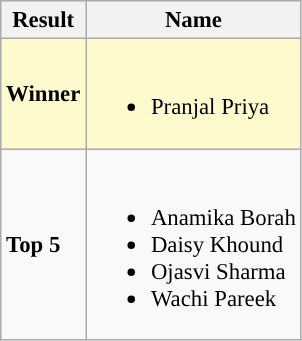<table class="wikitable sortable" style="font-size: 95%;">
<tr>
<th>Result</th>
<th>Name</th>
</tr>
<tr style="background:#FFFACD">
<td><strong>Winner</strong></td>
<td><br><ul><li>Pranjal Priya</li></ul></td>
</tr>
<tr>
<td><strong>Top 5</strong></td>
<td><br><ul><li>Anamika Borah</li><li>Daisy Khound</li><li>Ojasvi Sharma</li><li>Wachi Pareek</li></ul></td>
</tr>
</table>
